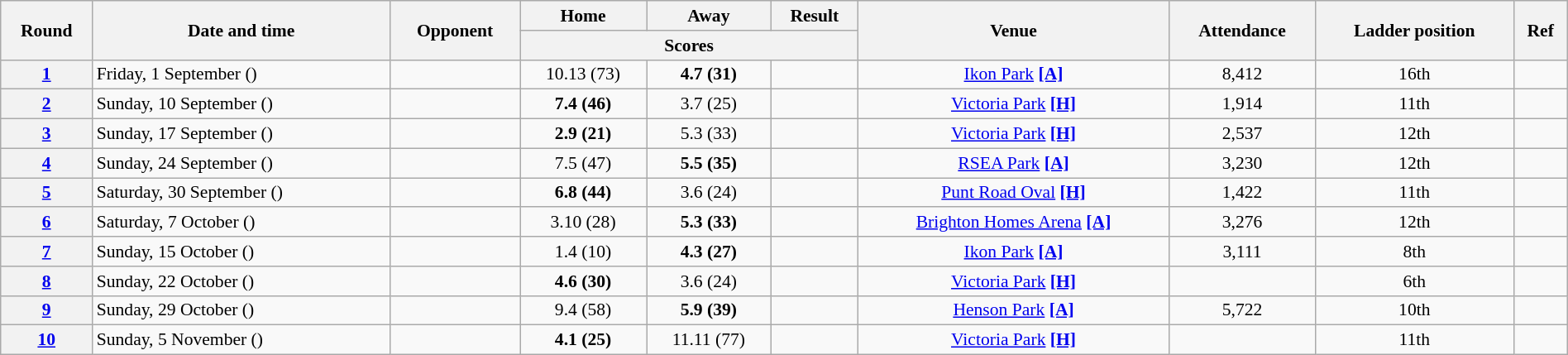<table class="wikitable plainrowheaders" style="font-size:90%; width:100%; text-align:center;">
<tr>
<th scope="col" rowspan="2">Round</th>
<th scope="col" rowspan="2">Date and time</th>
<th scope="col" rowspan="2">Opponent</th>
<th scope="col">Home</th>
<th scope="col">Away</th>
<th scope="col">Result</th>
<th scope="col" rowspan="2">Venue</th>
<th scope="col" rowspan="2">Attendance</th>
<th scope="col" rowspan="2">Ladder position</th>
<th scope="col" class="unsortable" rowspan=2>Ref</th>
</tr>
<tr>
<th scope="col" colspan="3">Scores</th>
</tr>
<tr>
<th scope="row" style="text-align: center;"><a href='#'>1</a></th>
<td align=left>Friday, 1 September ()</td>
<td align=left></td>
<td>10.13 (73)</td>
<td><strong>4.7 (31)</strong></td>
<td></td>
<td><a href='#'>Ikon Park</a> <a href='#'><strong>[A]</strong></a></td>
<td>8,412</td>
<td>16th</td>
<td></td>
</tr>
<tr>
<th scope="row" style="text-align: center;"><a href='#'>2</a></th>
<td align=left>Sunday, 10 September ()</td>
<td align=left></td>
<td><strong>7.4 (46)</strong></td>
<td>3.7 (25)</td>
<td></td>
<td><a href='#'>Victoria Park</a> <a href='#'><strong>[H]</strong></a></td>
<td>1,914</td>
<td>11th</td>
<td></td>
</tr>
<tr>
<th scope="row" style="text-align: center;"><a href='#'>3</a></th>
<td align=left>Sunday, 17 September ()</td>
<td align=left></td>
<td><strong>2.9 (21)</strong></td>
<td>5.3 (33)</td>
<td></td>
<td><a href='#'>Victoria Park</a> <a href='#'><strong>[H]</strong></a></td>
<td>2,537</td>
<td>12th</td>
<td></td>
</tr>
<tr>
<th scope="row" style="text-align: center;"><a href='#'>4</a></th>
<td align=left>Sunday, 24 September ()</td>
<td align=left></td>
<td>7.5 (47)</td>
<td><strong>5.5 (35)</strong></td>
<td></td>
<td><a href='#'>RSEA Park</a> <a href='#'><strong>[A]</strong></a></td>
<td>3,230</td>
<td>12th</td>
<td></td>
</tr>
<tr>
<th scope="row" style="text-align: center;"><a href='#'>5</a></th>
<td align=left>Saturday, 30 September ()</td>
<td align=left></td>
<td><strong>6.8 (44)</strong></td>
<td>3.6 (24)</td>
<td></td>
<td><a href='#'>Punt Road Oval</a> <a href='#'><strong>[H]</strong></a></td>
<td>1,422</td>
<td>11th</td>
<td></td>
</tr>
<tr>
<th scope="row" style="text-align: center;"><a href='#'>6</a></th>
<td align=left>Saturday, 7 October ()</td>
<td align=left></td>
<td>3.10 (28)</td>
<td><strong>5.3 (33)</strong></td>
<td></td>
<td><a href='#'>Brighton Homes Arena</a> <a href='#'><strong>[A]</strong></a></td>
<td>3,276</td>
<td>12th</td>
<td></td>
</tr>
<tr>
<th scope="row" style="text-align: center;"><a href='#'>7</a></th>
<td align=left>Sunday, 15 October ()</td>
<td align=left></td>
<td>1.4 (10)</td>
<td><strong>4.3 (27)</strong></td>
<td></td>
<td><a href='#'>Ikon Park</a> <a href='#'><strong>[A]</strong></a></td>
<td>3,111</td>
<td>8th</td>
<td></td>
</tr>
<tr>
<th scope="row" style="text-align: center;"><a href='#'>8</a></th>
<td align=left>Sunday, 22 October ()</td>
<td align=left></td>
<td><strong>4.6 (30)</strong></td>
<td>3.6 (24)</td>
<td></td>
<td><a href='#'>Victoria Park</a> <a href='#'><strong>[H]</strong></a></td>
<td></td>
<td>6th</td>
<td></td>
</tr>
<tr>
<th scope="row" style="text-align: center;"><a href='#'>9</a></th>
<td align=left>Sunday, 29 October ()</td>
<td align=left></td>
<td>9.4 (58)</td>
<td><strong>5.9 (39)</strong></td>
<td></td>
<td><a href='#'>Henson Park</a> <a href='#'><strong>[A]</strong></a></td>
<td>5,722</td>
<td>10th</td>
<td></td>
</tr>
<tr>
<th scope="row" style="text-align: center;"><a href='#'>10</a></th>
<td align=left>Sunday, 5 November ()</td>
<td align=left></td>
<td><strong>4.1 (25)</strong></td>
<td>11.11 (77)</td>
<td></td>
<td><a href='#'>Victoria Park</a> <a href='#'><strong>[H]</strong></a></td>
<td></td>
<td>11th</td>
<td></td>
</tr>
</table>
